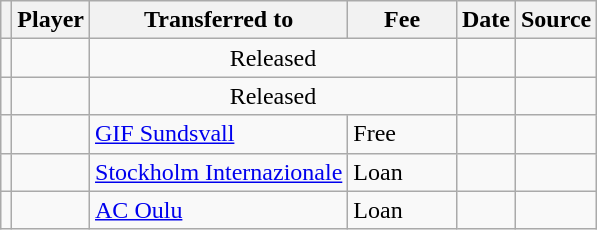<table class="wikitable plainrowheaders sortable">
<tr>
<th></th>
<th scope="col">Player</th>
<th>Transferred to</th>
<th style="width: 65px;">Fee</th>
<th scope="col">Date</th>
<th scope="col">Source</th>
</tr>
<tr>
<td align="center"></td>
<td></td>
<td colspan="2" style="text-align: center;">Released</td>
<td></td>
<td></td>
</tr>
<tr>
<td align="center"></td>
<td></td>
<td colspan="2" style="text-align: center;">Released</td>
<td></td>
<td></td>
</tr>
<tr>
<td align="center"></td>
<td></td>
<td> <a href='#'>GIF Sundsvall</a></td>
<td>Free</td>
<td></td>
<td></td>
</tr>
<tr>
<td align="center"></td>
<td></td>
<td> <a href='#'>Stockholm Internazionale</a></td>
<td>Loan</td>
<td></td>
<td></td>
</tr>
<tr>
<td align="center"></td>
<td></td>
<td> <a href='#'>AC Oulu</a></td>
<td>Loan</td>
<td></td>
<td></td>
</tr>
</table>
